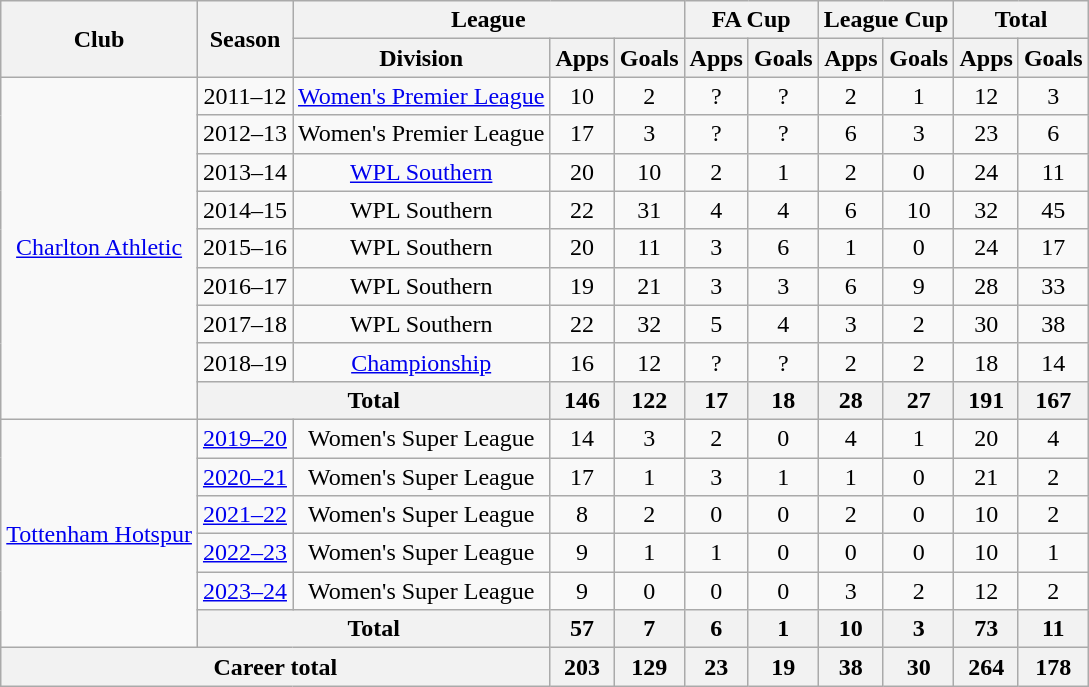<table class="wikitable" style="text-align:center">
<tr>
<th rowspan="2">Club</th>
<th rowspan="2">Season</th>
<th colspan="3">League</th>
<th colspan="2">FA Cup</th>
<th colspan="2">League Cup</th>
<th colspan="2">Total</th>
</tr>
<tr>
<th>Division</th>
<th>Apps</th>
<th>Goals</th>
<th>Apps</th>
<th>Goals</th>
<th>Apps</th>
<th>Goals</th>
<th>Apps</th>
<th>Goals</th>
</tr>
<tr>
<td rowspan="9"><a href='#'>Charlton Athletic</a></td>
<td>2011–12</td>
<td><a href='#'>Women's Premier League</a></td>
<td>10</td>
<td>2</td>
<td>?</td>
<td>?</td>
<td>2</td>
<td>1</td>
<td>12</td>
<td>3</td>
</tr>
<tr>
<td>2012–13</td>
<td>Women's Premier League</td>
<td>17</td>
<td>3</td>
<td>?</td>
<td>?</td>
<td>6</td>
<td>3</td>
<td>23</td>
<td>6</td>
</tr>
<tr>
<td>2013–14</td>
<td><a href='#'>WPL Southern</a></td>
<td>20</td>
<td>10</td>
<td>2</td>
<td>1</td>
<td>2</td>
<td>0</td>
<td>24</td>
<td>11</td>
</tr>
<tr>
<td>2014–15</td>
<td>WPL Southern</td>
<td>22</td>
<td>31</td>
<td>4</td>
<td>4</td>
<td>6</td>
<td>10</td>
<td>32</td>
<td>45</td>
</tr>
<tr>
<td>2015–16</td>
<td>WPL Southern</td>
<td>20</td>
<td>11</td>
<td>3</td>
<td>6</td>
<td>1</td>
<td>0</td>
<td>24</td>
<td>17</td>
</tr>
<tr>
<td>2016–17</td>
<td>WPL Southern</td>
<td>19</td>
<td>21</td>
<td>3</td>
<td>3</td>
<td>6</td>
<td>9</td>
<td>28</td>
<td>33</td>
</tr>
<tr>
<td>2017–18</td>
<td>WPL Southern</td>
<td>22</td>
<td>32</td>
<td>5</td>
<td>4</td>
<td>3</td>
<td>2</td>
<td>30</td>
<td>38</td>
</tr>
<tr>
<td>2018–19</td>
<td><a href='#'>Championship</a></td>
<td>16</td>
<td>12</td>
<td>?</td>
<td>?</td>
<td>2</td>
<td>2</td>
<td>18</td>
<td>14</td>
</tr>
<tr>
<th colspan="2">Total</th>
<th>146</th>
<th>122</th>
<th>17</th>
<th>18</th>
<th>28</th>
<th>27</th>
<th>191</th>
<th>167</th>
</tr>
<tr>
<td rowspan="6"><a href='#'>Tottenham Hotspur</a></td>
<td><a href='#'>2019–20</a></td>
<td>Women's Super League</td>
<td>14</td>
<td>3</td>
<td>2</td>
<td>0</td>
<td>4</td>
<td>1</td>
<td>20</td>
<td>4</td>
</tr>
<tr>
<td><a href='#'>2020–21</a></td>
<td>Women's Super League</td>
<td>17</td>
<td>1</td>
<td>3</td>
<td>1</td>
<td>1</td>
<td>0</td>
<td>21</td>
<td>2</td>
</tr>
<tr>
<td><a href='#'>2021–22</a></td>
<td>Women's Super League</td>
<td>8</td>
<td>2</td>
<td>0</td>
<td>0</td>
<td>2</td>
<td>0</td>
<td>10</td>
<td>2</td>
</tr>
<tr>
<td><a href='#'>2022–23</a></td>
<td>Women's Super League</td>
<td>9</td>
<td>1</td>
<td>1</td>
<td>0</td>
<td>0</td>
<td>0</td>
<td>10</td>
<td>1</td>
</tr>
<tr>
<td><a href='#'>2023–24</a></td>
<td>Women's Super League</td>
<td>9</td>
<td>0</td>
<td>0</td>
<td>0</td>
<td>3</td>
<td>2</td>
<td>12</td>
<td>2</td>
</tr>
<tr>
<th colspan="2">Total</th>
<th>57</th>
<th>7</th>
<th>6</th>
<th>1</th>
<th>10</th>
<th>3</th>
<th>73</th>
<th>11</th>
</tr>
<tr>
<th colspan="3">Career total</th>
<th>203</th>
<th>129</th>
<th>23</th>
<th>19</th>
<th>38</th>
<th>30</th>
<th>264</th>
<th>178</th>
</tr>
</table>
